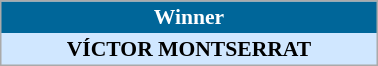<table align=center cellpadding="2" cellspacing="0" style="background: #f9f9f9; border: 1px #aaa solid; border-collapse: collapse; font-size: 90%;" width=20%>
<tr align=center bgcolor=#006699 style="color:white;">
<th width=100%><strong>Winner</strong></th>
</tr>
<tr align=center bgcolor=#D0E7FF>
<td align=center><strong>VÍCTOR MONTSERRAT</strong> </td>
</tr>
</table>
